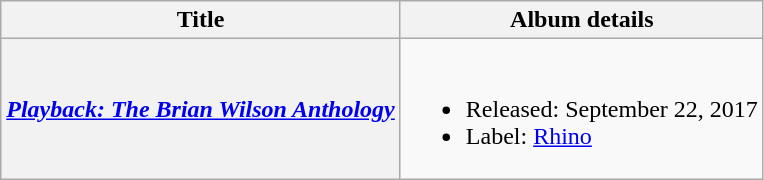<table class="wikitable plainrowheaders">
<tr>
<th scope="col">Title</th>
<th scope="col">Album details</th>
</tr>
<tr>
<th scope="row"><em><a href='#'>Playback: The Brian Wilson Anthology</a></em></th>
<td><br><ul><li>Released: September 22, 2017</li><li>Label: <a href='#'>Rhino</a></li></ul></td>
</tr>
</table>
